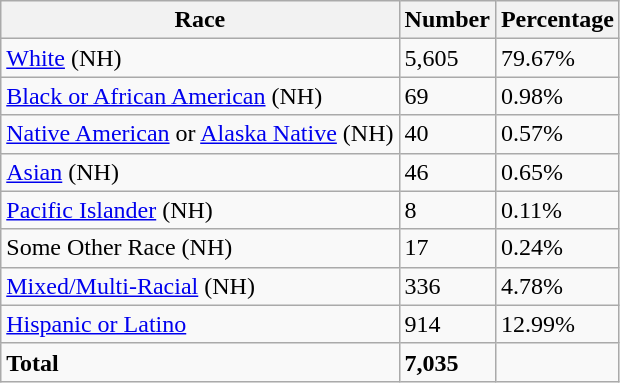<table class="wikitable">
<tr>
<th>Race</th>
<th>Number</th>
<th>Percentage</th>
</tr>
<tr>
<td><a href='#'>White</a> (NH)</td>
<td>5,605</td>
<td>79.67%</td>
</tr>
<tr>
<td><a href='#'>Black or African American</a> (NH)</td>
<td>69</td>
<td>0.98%</td>
</tr>
<tr>
<td><a href='#'>Native American</a> or <a href='#'>Alaska Native</a> (NH)</td>
<td>40</td>
<td>0.57%</td>
</tr>
<tr>
<td><a href='#'>Asian</a> (NH)</td>
<td>46</td>
<td>0.65%</td>
</tr>
<tr>
<td><a href='#'>Pacific Islander</a> (NH)</td>
<td>8</td>
<td>0.11%</td>
</tr>
<tr>
<td>Some Other Race (NH)</td>
<td>17</td>
<td>0.24%</td>
</tr>
<tr>
<td><a href='#'>Mixed/Multi-Racial</a> (NH)</td>
<td>336</td>
<td>4.78%</td>
</tr>
<tr>
<td><a href='#'>Hispanic or Latino</a></td>
<td>914</td>
<td>12.99%</td>
</tr>
<tr>
<td><strong>Total</strong></td>
<td><strong>7,035</strong></td>
<td></td>
</tr>
</table>
